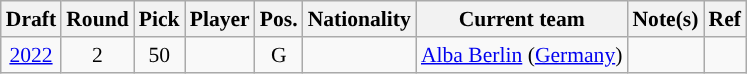<table class="wikitable sortable" style="text-align:left; font-size:90%;">
<tr>
<th>Draft</th>
<th>Round</th>
<th>Pick</th>
<th>Player</th>
<th>Pos.</th>
<th>Nationality</th>
<th>Current team</th>
<th>Note(s)</th>
<th class="unsortable">Ref</th>
</tr>
<tr>
<td style="text-align:center;"><a href='#'>2022</a></td>
<td style="text-align:center;">2</td>
<td style="text-align:center;">50</td>
<td></td>
<td style="text-align:center;">G</td>
<td></td>
<td><a href='#'>Alba Berlin</a> (<a href='#'>Germany</a>)</td>
<td></td>
<td style="text-align:center;"></td>
</tr>
</table>
